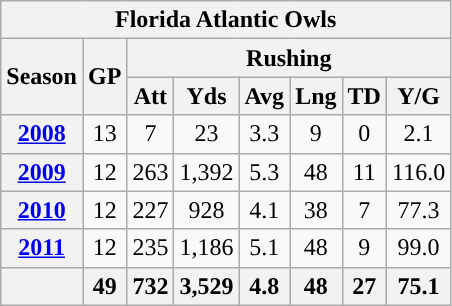<table class="wikitable" style="text-align: center;">
<tr>
<th colspan="15">Florida Atlantic Owls</th>
</tr>
<tr>
<th rowspan="2">Season</th>
<th rowspan="2">GP</th>
<th colspan="6">Rushing</th>
</tr>
<tr>
<th>Att</th>
<th>Yds</th>
<th>Avg</th>
<th>Lng</th>
<th>TD</th>
<th>Y/G</th>
</tr>
<tr>
<th><a href='#'>2008</a></th>
<td>13</td>
<td>7</td>
<td>23</td>
<td>3.3</td>
<td>9</td>
<td>0</td>
<td>2.1</td>
</tr>
<tr>
<th><a href='#'>2009</a></th>
<td>12</td>
<td>263</td>
<td>1,392</td>
<td>5.3</td>
<td>48</td>
<td>11</td>
<td>116.0</td>
</tr>
<tr>
<th><a href='#'>2010</a></th>
<td>12</td>
<td>227</td>
<td>928</td>
<td>4.1</td>
<td>38</td>
<td>7</td>
<td>77.3</td>
</tr>
<tr>
<th><a href='#'>2011</a></th>
<td>12</td>
<td>235</td>
<td>1,186</td>
<td>5.1</td>
<td>48</td>
<td>9</td>
<td>99.0</td>
</tr>
<tr>
<th></th>
<th>49</th>
<th>732</th>
<th>3,529</th>
<th>4.8</th>
<th>48</th>
<th>27</th>
<th>75.1</th>
</tr>
</table>
